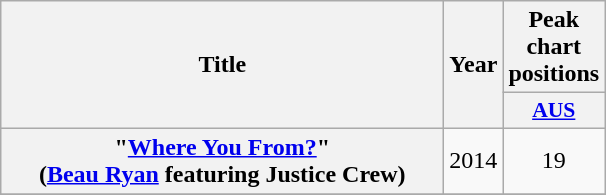<table class="wikitable plainrowheaders" style="text-align:center;">
<tr>
<th scope="col" rowspan="2" style="width:18em;">Title</th>
<th scope="col" rowspan="2">Year</th>
<th scope="col">Peak chart positions</th>
</tr>
<tr>
<th scope="col" style="width:3em;font-size:90%;"><a href='#'>AUS</a><br></th>
</tr>
<tr>
<th scope="row">"<a href='#'>Where You From?</a>"<br><span>(<a href='#'>Beau Ryan</a> featuring Justice Crew)</span></th>
<td>2014</td>
<td>19</td>
</tr>
<tr>
</tr>
</table>
